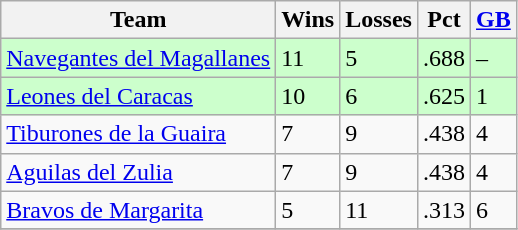<table class="wikitable">
<tr>
<th>Team</th>
<th>Wins</th>
<th>Losses</th>
<th>Pct</th>
<th><a href='#'>GB</a></th>
</tr>
<tr style="background:#ccffcc;">
<td><a href='#'>Navegantes del Magallanes</a></td>
<td>11</td>
<td>5</td>
<td>.688</td>
<td>–</td>
</tr>
<tr style="background:#ccffcc;">
<td><a href='#'>Leones del Caracas</a></td>
<td>10</td>
<td>6</td>
<td>.625</td>
<td>1</td>
</tr>
<tr>
<td><a href='#'>Tiburones de la Guaira</a></td>
<td>7</td>
<td>9</td>
<td>.438</td>
<td>4</td>
</tr>
<tr>
<td><a href='#'>Aguilas del Zulia</a></td>
<td>7</td>
<td>9</td>
<td>.438</td>
<td>4</td>
</tr>
<tr>
<td><a href='#'>Bravos de Margarita</a></td>
<td>5</td>
<td>11</td>
<td>.313</td>
<td>6</td>
</tr>
<tr>
</tr>
</table>
